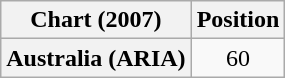<table class="wikitable plainrowheaders">
<tr>
<th scope="col">Chart (2007)</th>
<th scope="col">Position</th>
</tr>
<tr>
<th scope="row">Australia (ARIA)</th>
<td align="center">60</td>
</tr>
</table>
